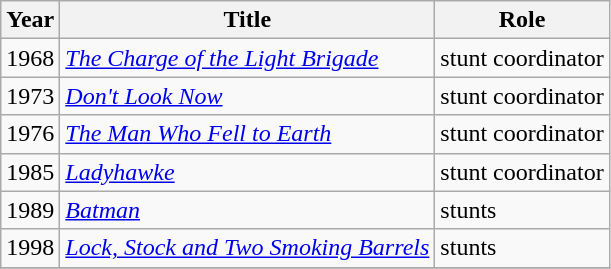<table class="wikitable">
<tr>
<th>Year</th>
<th>Title</th>
<th>Role</th>
</tr>
<tr>
<td>1968</td>
<td><em><a href='#'>The Charge of the Light Brigade</a></em></td>
<td>stunt coordinator</td>
</tr>
<tr>
<td>1973</td>
<td><em><a href='#'>Don't Look Now</a></em></td>
<td>stunt coordinator</td>
</tr>
<tr>
<td>1976</td>
<td><em><a href='#'>The Man Who Fell to Earth</a></em></td>
<td>stunt coordinator</td>
</tr>
<tr>
<td>1985</td>
<td><em><a href='#'>Ladyhawke</a></em></td>
<td>stunt coordinator</td>
</tr>
<tr>
<td>1989</td>
<td><em><a href='#'>Batman</a></em></td>
<td>stunts</td>
</tr>
<tr>
<td>1998</td>
<td><em><a href='#'>Lock, Stock and Two Smoking Barrels</a></em></td>
<td>stunts</td>
</tr>
<tr>
</tr>
</table>
